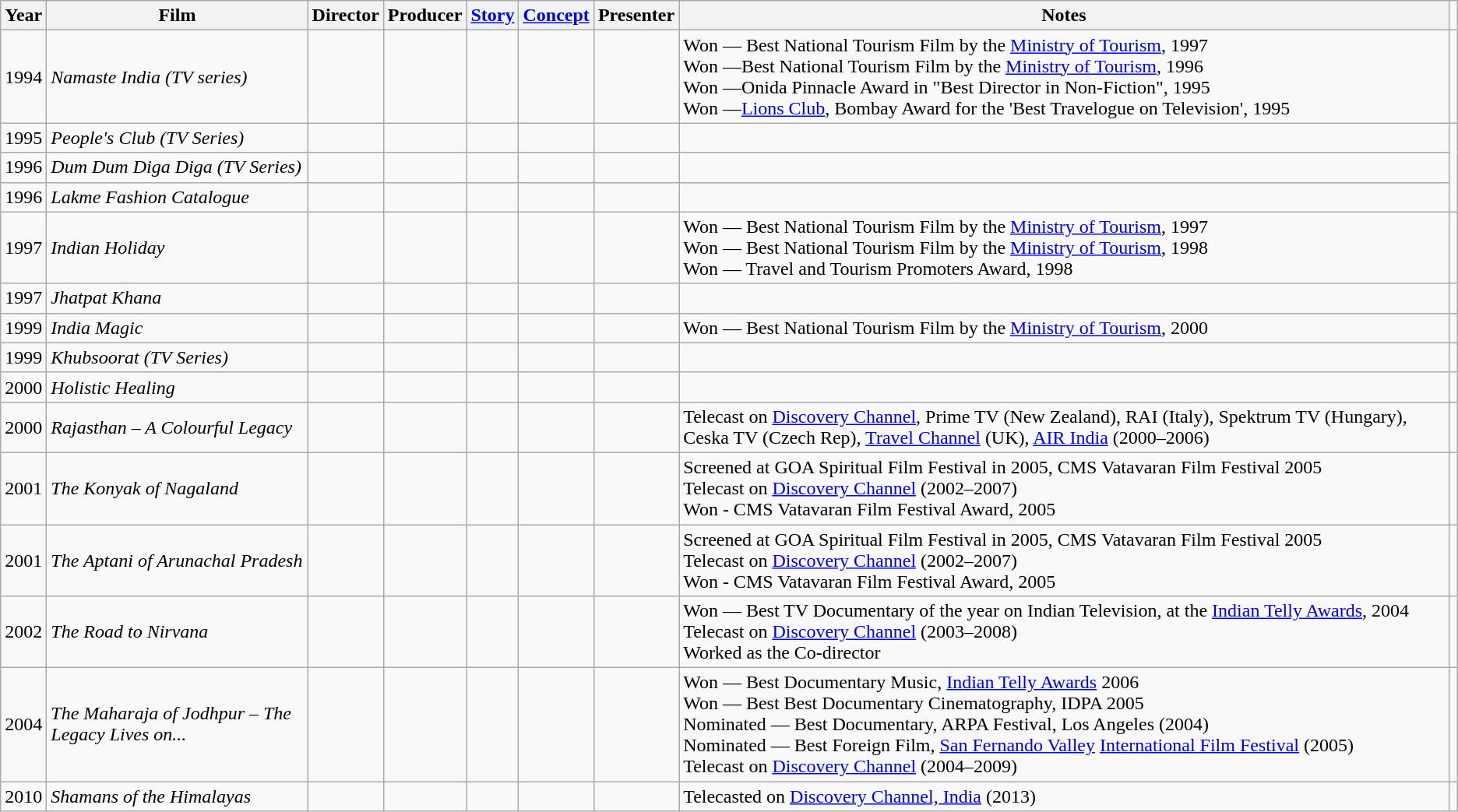<table class="wikitable sortable">
<tr>
<th>Year</th>
<th>Film</th>
<th>Director</th>
<th>Producer</th>
<th><a href='#'>Story</a></th>
<th><a href='#'>Concept</a></th>
<th>Presenter</th>
<th>Notes</th>
</tr>
<tr>
<td style="text-align:center;">1994</td>
<td><em>Namaste India (TV series)</em></td>
<td></td>
<td></td>
<td></td>
<td></td>
<td></td>
<td>Won — Best National Tourism Film by the <a href='#'>Ministry of Tourism</a>, 1997<br>Won —Best National Tourism Film by the <a href='#'>Ministry of Tourism</a>, 1996<br>Won —Onida Pinnacle Award in  "Best Director in Non-Fiction", 1995<br>Won —<a href='#'>Lions Club</a>, Bombay Award for the 'Best Travelogue on Television', 1995</td>
<td></td>
</tr>
<tr>
<td style="text-align:center;">1995</td>
<td><em>People's Club (TV Series)</em></td>
<td></td>
<td></td>
<td></td>
<td></td>
<td></td>
<td></td>
</tr>
<tr>
<td style="text-align:center;">1996</td>
<td><em>Dum Dum Diga Diga (TV Series)</em></td>
<td></td>
<td></td>
<td></td>
<td></td>
<td></td>
<td></td>
</tr>
<tr>
<td style="text-align:center;">1996</td>
<td><em>Lakme Fashion Catalogue </em></td>
<td></td>
<td></td>
<td></td>
<td></td>
<td></td>
<td></td>
</tr>
<tr>
<td style="text-align:center;">1997</td>
<td><em>Indian Holiday</em></td>
<td></td>
<td></td>
<td></td>
<td></td>
<td></td>
<td>Won — Best National Tourism Film by the <a href='#'>Ministry of Tourism</a>, 1997<br>Won — Best National Tourism Film by the <a href='#'>Ministry of Tourism</a>, 1998<br>Won — Travel and Tourism Promoters Award, 1998</td>
<td></td>
</tr>
<tr>
<td style="text-align:center;">1997</td>
<td><em>Jhatpat Khana</em></td>
<td></td>
<td></td>
<td></td>
<td></td>
<td></td>
<td></td>
<td></td>
</tr>
<tr>
<td style="text-align:center;">1999</td>
<td><em>India Magic</em></td>
<td></td>
<td></td>
<td></td>
<td></td>
<td></td>
<td>Won — Best National Tourism Film by the <a href='#'>Ministry of Tourism</a>, 2000</td>
<td></td>
</tr>
<tr>
<td style="text-align:center;">1999</td>
<td><em>Khubsoorat (TV Series)</em></td>
<td></td>
<td></td>
<td></td>
<td></td>
<td></td>
<td></td>
<td></td>
</tr>
<tr>
<td style="text-align:center;">2000</td>
<td><em>Holistic Healing</em></td>
<td></td>
<td></td>
<td></td>
<td></td>
<td></td>
<td></td>
<td></td>
</tr>
<tr>
<td style="text-align:center;">2000</td>
<td><em>Rajasthan – A Colourful Legacy</em></td>
<td></td>
<td></td>
<td></td>
<td></td>
<td></td>
<td>Telecast on <a href='#'>Discovery Channel</a>, Prime TV (New Zealand), RAI (Italy), Spektrum TV (Hungary), Ceska TV (Czech Rep), <a href='#'>Travel Channel</a> (UK), <a href='#'>AIR India</a> (2000–2006)</td>
<td></td>
</tr>
<tr>
<td style="text-align:center;">2001</td>
<td><em>The Konyak of Nagaland</em></td>
<td></td>
<td></td>
<td></td>
<td></td>
<td></td>
<td>Screened at GOA Spiritual Film Festival in 2005, CMS Vatavaran Film Festival 2005<br>Telecast on <a href='#'>Discovery Channel</a> (2002–2007) <br>Won - CMS Vatavaran Film Festival Award, 2005</td>
<td></td>
</tr>
<tr>
<td style="text-align:center;">2001</td>
<td><em>The Aptani of Arunachal Pradesh</em></td>
<td></td>
<td></td>
<td></td>
<td></td>
<td></td>
<td>Screened at GOA Spiritual Film Festival in 2005, CMS Vatavaran Film Festival 2005<br>Telecast on <a href='#'>Discovery Channel</a> (2002–2007) <br>Won - CMS Vatavaran Film Festival Award, 2005</td>
<td></td>
</tr>
<tr>
<td style="text-align:center;">2002</td>
<td><em>The Road to Nirvana</em></td>
<td></td>
<td></td>
<td></td>
<td></td>
<td></td>
<td>Won — Best TV Documentary of the year on Indian Television, at the <a href='#'>Indian Telly Awards</a>, 2004<br>Telecast on <a href='#'>Discovery Channel</a> (2003–2008)<br>Worked as the Co-director</td>
<td></td>
</tr>
<tr>
<td style="text-align:center;">2004</td>
<td><em>The Maharaja of Jodhpur – The Legacy Lives on...</em></td>
<td></td>
<td></td>
<td></td>
<td></td>
<td></td>
<td>Won — Best Documentary Music, <a href='#'>Indian Telly Awards</a> 2006<br>Won — Best Best Documentary Cinematography, IDPA 2005<br>Nominated — Best Documentary, ARPA Festival, Los Angeles (2004)<br>Nominated — Best Foreign Film, <a href='#'>San Fernando Valley</a> <a href='#'>International Film Festival</a> (2005)<br>Telecast on <a href='#'>Discovery Channel</a> (2004–2009)</td>
<td></td>
</tr>
<tr>
<td style="text-align:center;">2010</td>
<td><em>Shamans of the Himalayas</em></td>
<td></td>
<td></td>
<td></td>
<td></td>
<td></td>
<td>Telecasted on <a href='#'>Discovery Channel, India</a> (2013)</td>
<td></td>
</tr>
</table>
